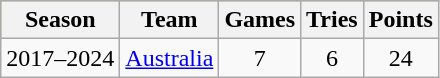<table class="wikitable" style="text-align:center;">
<tr style="background:#bdb76b;">
<th>Season</th>
<th>Team</th>
<th>Games</th>
<th>Tries</th>
<th>Points</th>
</tr>
<tr>
<td>2017–2024</td>
<td> <a href='#'>Australia</a></td>
<td>7</td>
<td>6</td>
<td>24</td>
</tr>
</table>
